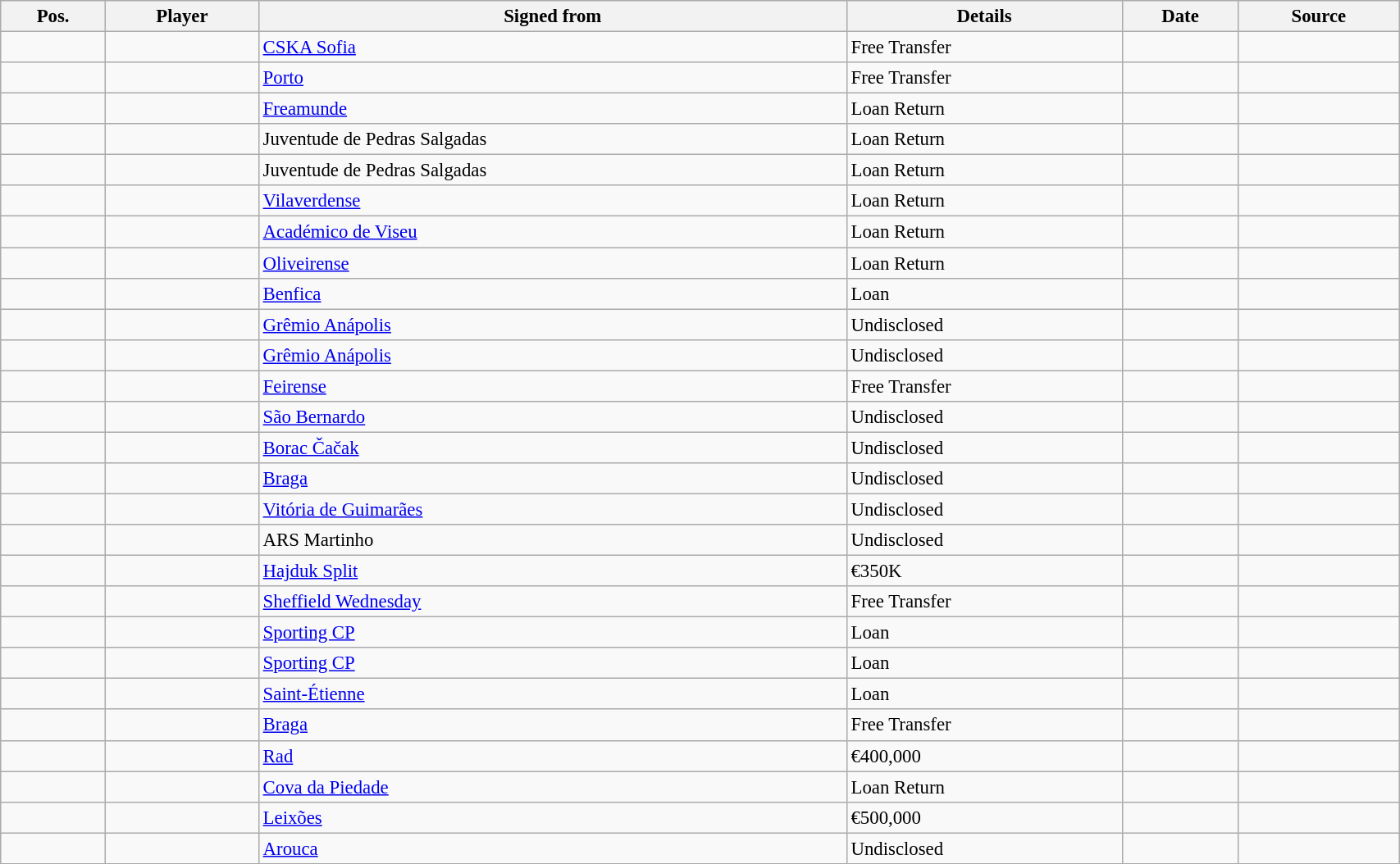<table class="wikitable sortable" style="width:90%; text-align:center; font-size:95%; text-align:left;">
<tr>
<th><strong>Pos.</strong></th>
<th><strong>Player</strong></th>
<th><strong>Signed from</strong></th>
<th><strong>Details</strong></th>
<th><strong>Date</strong></th>
<th><strong>Source</strong></th>
</tr>
<tr>
<td></td>
<td></td>
<td> <a href='#'>CSKA Sofia</a></td>
<td>Free Transfer</td>
<td></td>
<td></td>
</tr>
<tr>
<td></td>
<td></td>
<td> <a href='#'>Porto</a></td>
<td>Free Transfer</td>
<td></td>
<td></td>
</tr>
<tr>
<td></td>
<td></td>
<td> <a href='#'>Freamunde</a></td>
<td>Loan Return</td>
<td></td>
<td></td>
</tr>
<tr>
<td></td>
<td></td>
<td> Juventude de Pedras Salgadas</td>
<td>Loan Return</td>
<td></td>
<td></td>
</tr>
<tr>
<td></td>
<td></td>
<td> Juventude de Pedras Salgadas</td>
<td>Loan Return</td>
<td></td>
<td></td>
</tr>
<tr>
<td></td>
<td></td>
<td> <a href='#'>Vilaverdense</a></td>
<td>Loan Return</td>
<td></td>
<td></td>
</tr>
<tr>
<td></td>
<td></td>
<td> <a href='#'>Académico de Viseu</a></td>
<td>Loan Return</td>
<td></td>
<td></td>
</tr>
<tr>
<td></td>
<td></td>
<td> <a href='#'>Oliveirense</a></td>
<td>Loan Return</td>
<td></td>
<td></td>
</tr>
<tr>
<td></td>
<td></td>
<td> <a href='#'>Benfica</a></td>
<td>Loan</td>
<td></td>
<td></td>
</tr>
<tr>
<td></td>
<td></td>
<td> <a href='#'>Grêmio Anápolis</a></td>
<td>Undisclosed</td>
<td></td>
<td></td>
</tr>
<tr>
<td></td>
<td></td>
<td> <a href='#'>Grêmio Anápolis</a></td>
<td>Undisclosed</td>
<td></td>
<td></td>
</tr>
<tr>
<td></td>
<td></td>
<td> <a href='#'>Feirense</a></td>
<td>Free Transfer</td>
<td></td>
<td></td>
</tr>
<tr>
<td></td>
<td></td>
<td> <a href='#'>São Bernardo</a></td>
<td>Undisclosed</td>
<td></td>
<td></td>
</tr>
<tr>
<td></td>
<td></td>
<td> <a href='#'>Borac Čačak</a></td>
<td>Undisclosed</td>
<td></td>
<td></td>
</tr>
<tr>
<td></td>
<td></td>
<td> <a href='#'>Braga</a></td>
<td>Undisclosed</td>
<td></td>
<td></td>
</tr>
<tr>
<td></td>
<td></td>
<td> <a href='#'>Vitória de Guimarães</a></td>
<td>Undisclosed</td>
<td></td>
<td></td>
</tr>
<tr>
<td></td>
<td></td>
<td> ARS Martinho</td>
<td>Undisclosed</td>
<td></td>
<td></td>
</tr>
<tr>
<td></td>
<td></td>
<td> <a href='#'>Hajduk Split</a></td>
<td>€350K</td>
<td></td>
<td></td>
</tr>
<tr>
<td></td>
<td></td>
<td> <a href='#'>Sheffield Wednesday</a></td>
<td>Free Transfer</td>
<td></td>
<td></td>
</tr>
<tr>
<td></td>
<td></td>
<td> <a href='#'>Sporting CP</a></td>
<td>Loan</td>
<td></td>
<td></td>
</tr>
<tr>
<td></td>
<td></td>
<td> <a href='#'>Sporting CP</a></td>
<td>Loan</td>
<td></td>
<td></td>
</tr>
<tr>
<td></td>
<td></td>
<td> <a href='#'>Saint-Étienne</a></td>
<td>Loan</td>
<td></td>
<td></td>
</tr>
<tr>
<td></td>
<td></td>
<td> <a href='#'>Braga</a></td>
<td>Free Transfer</td>
<td></td>
<td></td>
</tr>
<tr>
<td></td>
<td></td>
<td> <a href='#'>Rad</a></td>
<td>€400,000</td>
<td></td>
<td></td>
</tr>
<tr>
<td></td>
<td></td>
<td> <a href='#'>Cova da Piedade</a></td>
<td>Loan Return</td>
<td></td>
<td></td>
</tr>
<tr>
<td></td>
<td></td>
<td> <a href='#'>Leixões</a></td>
<td>€500,000</td>
<td></td>
<td></td>
</tr>
<tr>
<td></td>
<td></td>
<td> <a href='#'>Arouca</a></td>
<td>Undisclosed</td>
<td></td>
<td></td>
</tr>
</table>
